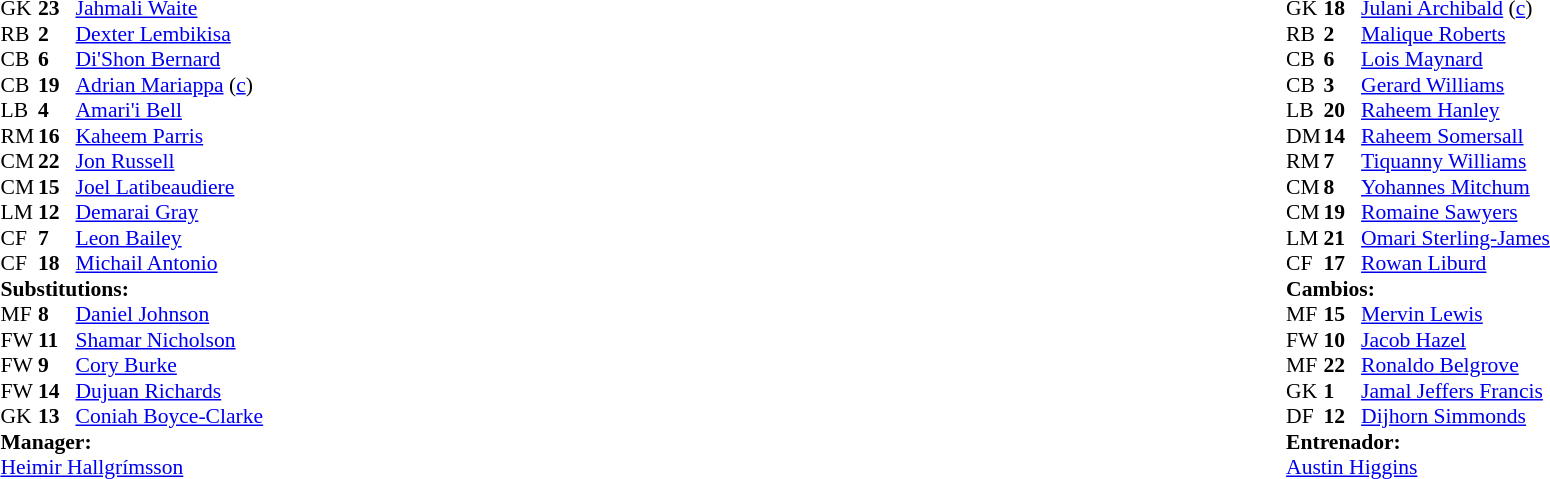<table width="100%">
<tr>
<td valign="top" width="40%"><br><table style="font-size:90%" cellspacing="0" cellpadding="0">
<tr>
<th width=25></th>
<th width=25></th>
</tr>
<tr>
<td>GK</td>
<td><strong>23</strong></td>
<td><a href='#'>Jahmali Waite</a></td>
<td></td>
<td></td>
</tr>
<tr>
<td>RB</td>
<td><strong>2</strong></td>
<td><a href='#'>Dexter Lembikisa</a></td>
</tr>
<tr>
<td>CB</td>
<td><strong>6</strong></td>
<td><a href='#'>Di'Shon Bernard</a></td>
</tr>
<tr>
<td>CB</td>
<td><strong>19</strong></td>
<td><a href='#'>Adrian Mariappa</a> (<a href='#'>c</a>)</td>
</tr>
<tr>
<td>LB</td>
<td><strong>4</strong></td>
<td><a href='#'>Amari'i Bell</a></td>
</tr>
<tr>
<td>RM</td>
<td><strong>16</strong></td>
<td><a href='#'>Kaheem Parris</a></td>
<td></td>
<td></td>
</tr>
<tr>
<td>CM</td>
<td><strong>22</strong></td>
<td><a href='#'>Jon Russell</a></td>
<td></td>
<td></td>
</tr>
<tr>
<td>CM</td>
<td><strong>15</strong></td>
<td><a href='#'>Joel Latibeaudiere</a></td>
</tr>
<tr>
<td>LM</td>
<td><strong>12</strong></td>
<td><a href='#'>Demarai Gray</a></td>
<td></td>
<td></td>
</tr>
<tr>
<td>CF</td>
<td><strong>7</strong></td>
<td><a href='#'>Leon Bailey</a></td>
</tr>
<tr>
<td>CF</td>
<td><strong>18</strong></td>
<td><a href='#'>Michail Antonio</a></td>
<td></td>
<td></td>
</tr>
<tr>
<td colspan=3><strong>Substitutions:</strong></td>
</tr>
<tr>
<td>MF</td>
<td><strong>8</strong></td>
<td><a href='#'>Daniel Johnson</a></td>
<td></td>
<td></td>
</tr>
<tr>
<td>FW</td>
<td><strong>11</strong></td>
<td><a href='#'>Shamar Nicholson</a></td>
<td></td>
<td></td>
</tr>
<tr>
<td>FW</td>
<td><strong>9</strong></td>
<td><a href='#'>Cory Burke</a></td>
<td></td>
<td></td>
</tr>
<tr>
<td>FW</td>
<td><strong>14</strong></td>
<td><a href='#'>Dujuan Richards</a></td>
<td></td>
<td></td>
</tr>
<tr>
<td>GK</td>
<td><strong>13</strong></td>
<td><a href='#'>Coniah Boyce-Clarke</a></td>
<td></td>
<td></td>
</tr>
<tr>
<td colspan=3><strong>Manager:</strong></td>
</tr>
<tr>
<td colspan=3> <a href='#'>Heimir Hallgrímsson</a></td>
</tr>
</table>
</td>
<td valign="top"></td>
<td valign="top" width="50%"><br><table style="font-size:90%; margin:auto" cellspacing="0" cellpadding="0">
<tr>
<th width=25></th>
<th width=25></th>
</tr>
<tr>
<td>GK</td>
<td><strong>18</strong></td>
<td><a href='#'>Julani Archibald</a> (<a href='#'>c</a>)</td>
<td></td>
<td></td>
</tr>
<tr>
<td>RB</td>
<td><strong>2</strong></td>
<td><a href='#'>Malique Roberts</a></td>
<td></td>
</tr>
<tr>
<td>CB</td>
<td><strong>6</strong></td>
<td><a href='#'>Lois Maynard</a></td>
<td></td>
<td></td>
</tr>
<tr>
<td>CB</td>
<td><strong>3</strong></td>
<td><a href='#'>Gerard Williams</a></td>
</tr>
<tr>
<td>LB</td>
<td><strong>20</strong></td>
<td><a href='#'>Raheem Hanley</a></td>
</tr>
<tr>
<td>DM</td>
<td><strong>14</strong></td>
<td><a href='#'>Raheem Somersall</a></td>
<td></td>
<td></td>
</tr>
<tr>
<td>RM</td>
<td><strong>7</strong></td>
<td><a href='#'>Tiquanny Williams</a></td>
</tr>
<tr>
<td>CM</td>
<td><strong>8</strong></td>
<td><a href='#'>Yohannes Mitchum</a></td>
</tr>
<tr>
<td>CM</td>
<td><strong>19</strong></td>
<td><a href='#'>Romaine Sawyers</a></td>
</tr>
<tr>
<td>LM</td>
<td><strong>21</strong></td>
<td><a href='#'>Omari Sterling-James</a></td>
<td></td>
<td></td>
</tr>
<tr>
<td>CF</td>
<td><strong>17</strong></td>
<td><a href='#'>Rowan Liburd</a></td>
<td></td>
<td></td>
</tr>
<tr>
<td colspan=3><strong>Cambios:</strong></td>
</tr>
<tr>
<td>MF</td>
<td><strong>15</strong></td>
<td><a href='#'>Mervin Lewis</a></td>
<td></td>
<td></td>
</tr>
<tr>
<td>FW</td>
<td><strong>10</strong></td>
<td><a href='#'>Jacob Hazel</a></td>
<td></td>
<td></td>
</tr>
<tr>
<td>MF</td>
<td><strong>22</strong></td>
<td><a href='#'>Ronaldo Belgrove</a></td>
<td></td>
<td></td>
</tr>
<tr>
<td>GK</td>
<td><strong>1</strong></td>
<td><a href='#'>Jamal Jeffers Francis</a></td>
<td></td>
<td></td>
</tr>
<tr>
<td>DF</td>
<td><strong>12</strong></td>
<td><a href='#'>Dijhorn Simmonds</a></td>
<td></td>
<td></td>
</tr>
<tr>
<td colspan=3><strong>Entrenador:</strong></td>
</tr>
<tr>
<td colspan=3><a href='#'>Austin Higgins</a></td>
</tr>
</table>
</td>
</tr>
</table>
